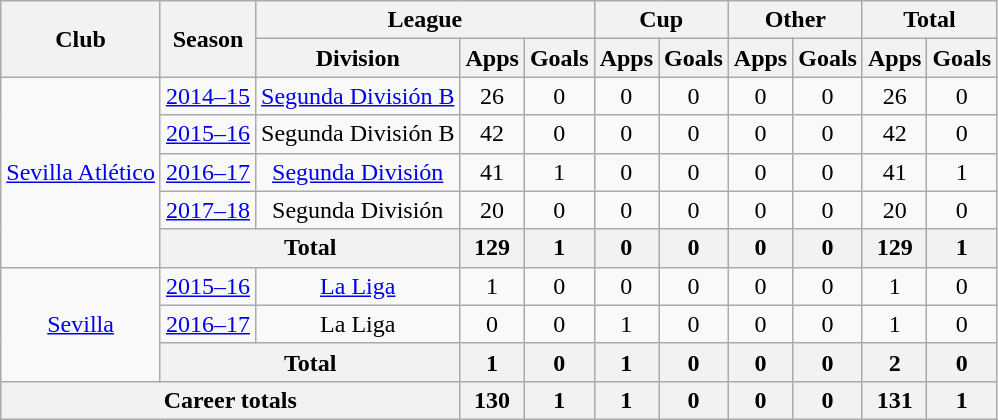<table class="wikitable" style="text-align: center">
<tr>
<th rowspan="2">Club</th>
<th rowspan="2">Season</th>
<th colspan="3">League</th>
<th colspan="2">Cup</th>
<th colspan="2">Other</th>
<th colspan="2">Total</th>
</tr>
<tr>
<th>Division</th>
<th>Apps</th>
<th>Goals</th>
<th>Apps</th>
<th>Goals</th>
<th>Apps</th>
<th>Goals</th>
<th>Apps</th>
<th>Goals</th>
</tr>
<tr>
<td rowspan="5"><a href='#'>Sevilla Atlético</a></td>
<td><a href='#'>2014–15</a></td>
<td><a href='#'>Segunda División B</a></td>
<td>26</td>
<td>0</td>
<td>0</td>
<td>0</td>
<td>0</td>
<td>0</td>
<td>26</td>
<td>0</td>
</tr>
<tr>
<td><a href='#'>2015–16</a></td>
<td>Segunda División B</td>
<td>42</td>
<td>0</td>
<td>0</td>
<td>0</td>
<td>0</td>
<td>0</td>
<td>42</td>
<td>0</td>
</tr>
<tr>
<td><a href='#'>2016–17</a></td>
<td><a href='#'>Segunda División</a></td>
<td>41</td>
<td>1</td>
<td>0</td>
<td>0</td>
<td>0</td>
<td>0</td>
<td>41</td>
<td>1</td>
</tr>
<tr>
<td><a href='#'>2017–18</a></td>
<td>Segunda División</td>
<td>20</td>
<td>0</td>
<td>0</td>
<td>0</td>
<td>0</td>
<td>0</td>
<td>20</td>
<td>0</td>
</tr>
<tr>
<th colspan="2">Total</th>
<th>129</th>
<th>1</th>
<th>0</th>
<th>0</th>
<th>0</th>
<th>0</th>
<th>129</th>
<th>1</th>
</tr>
<tr>
<td rowspan="3"><a href='#'>Sevilla</a></td>
<td><a href='#'>2015–16</a></td>
<td><a href='#'>La Liga</a></td>
<td>1</td>
<td>0</td>
<td>0</td>
<td>0</td>
<td>0</td>
<td>0</td>
<td>1</td>
<td>0</td>
</tr>
<tr>
<td><a href='#'>2016–17</a></td>
<td>La Liga</td>
<td>0</td>
<td>0</td>
<td>1</td>
<td>0</td>
<td>0</td>
<td>0</td>
<td>1</td>
<td>0</td>
</tr>
<tr>
<th colspan="2">Total</th>
<th>1</th>
<th>0</th>
<th>1</th>
<th>0</th>
<th>0</th>
<th>0</th>
<th>2</th>
<th>0</th>
</tr>
<tr>
<th colspan="3">Career totals</th>
<th>130</th>
<th>1</th>
<th>1</th>
<th>0</th>
<th>0</th>
<th>0</th>
<th>131</th>
<th>1</th>
</tr>
</table>
